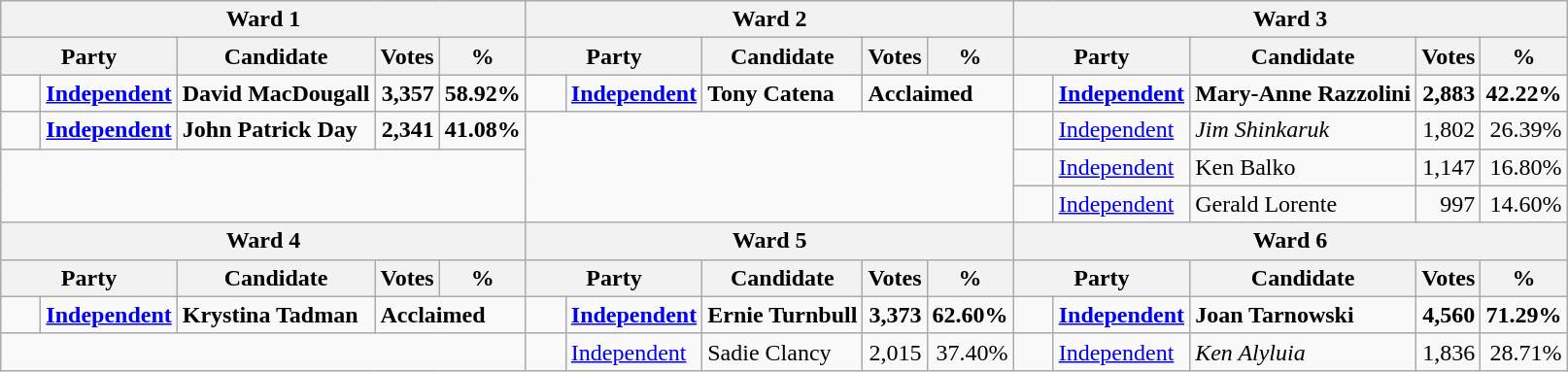<table class="wikitable">
<tr>
<th colspan="5"><strong>Ward 1</strong></th>
<th colspan="5"><strong>Ward 2</strong></th>
<th colspan="5"><strong>Ward 3</strong></th>
</tr>
<tr>
<th colspan="2">Party</th>
<th>Candidate</th>
<th>Votes</th>
<th>%</th>
<th colspan="2">Party</th>
<th>Candidate</th>
<th>Votes</th>
<th>%</th>
<th colspan="2">Party</th>
<th>Candidate</th>
<th>Votes</th>
<th>%</th>
</tr>
<tr>
<td width=20px ></td>
<td><strong><a href='#'>Independent</a></strong></td>
<td><strong>David MacDougall</strong></td>
<td align="right"><strong>3,357</strong></td>
<td align="right"><strong>58.92%</strong></td>
<td width=20px ></td>
<td><strong><a href='#'>Independent</a></strong></td>
<td><strong>Tony Catena</strong></td>
<td colspan="2"><strong>Acclaimed</strong></td>
<td width=20px ></td>
<td><strong><a href='#'>Independent</a></strong></td>
<td><strong>Mary-Anne Razzolini</strong></td>
<td align="right"><strong>2,883</strong></td>
<td align="right"><strong>42.22%</strong></td>
</tr>
<tr>
<td></td>
<td><strong><a href='#'>Independent</a></strong></td>
<td><strong>John Patrick Day</strong></td>
<td align="right"><strong>2,341</strong></td>
<td align="right"><strong>41.08%</strong></td>
<td colspan="5" rowspan="3"></td>
<td></td>
<td><a href='#'>Independent</a></td>
<td><em>Jim Shinkaruk</em></td>
<td align="right">1,802</td>
<td align="right">26.39%</td>
</tr>
<tr>
<td colspan="5" rowspan="2"></td>
<td></td>
<td><a href='#'>Independent</a></td>
<td>Ken Balko</td>
<td align="right">1,147</td>
<td align="right">16.80%</td>
</tr>
<tr>
<td></td>
<td><a href='#'>Independent</a></td>
<td>Gerald Lorente</td>
<td align="right">997</td>
<td align="right">14.60%</td>
</tr>
<tr>
<th colspan="5"><strong>Ward 4</strong></th>
<th colspan="5"><strong>Ward 5</strong></th>
<th colspan="5"><strong>Ward 6</strong></th>
</tr>
<tr>
<th colspan="2">Party</th>
<th>Candidate</th>
<th>Votes</th>
<th>%</th>
<th colspan="2">Party</th>
<th>Candidate</th>
<th>Votes</th>
<th>%</th>
<th colspan="2">Party</th>
<th>Candidate</th>
<th>Votes</th>
<th>%</th>
</tr>
<tr>
<td></td>
<td><strong><a href='#'>Independent</a></strong></td>
<td><strong>Krystina Tadman</strong></td>
<td colspan="2"><strong>Acclaimed</strong></td>
<td></td>
<td><strong><a href='#'>Independent</a></strong></td>
<td><strong>Ernie Turnbull</strong></td>
<td align="right"><strong>3,373</strong></td>
<td align="right"><strong>62.60%</strong></td>
<td></td>
<td><strong><a href='#'>Independent</a></strong></td>
<td><strong>Joan Tarnowski</strong></td>
<td align="right"><strong>4,560</strong></td>
<td align="right"><strong>71.29%</strong></td>
</tr>
<tr>
<td colspan="5"></td>
<td></td>
<td><a href='#'>Independent</a></td>
<td>Sadie Clancy</td>
<td align="right">2,015</td>
<td align="right">37.40%</td>
<td></td>
<td><a href='#'>Independent</a></td>
<td><em>Ken Alyluia</em></td>
<td align="right">1,836</td>
<td align="right">28.71%</td>
</tr>
</table>
